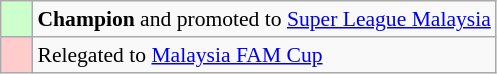<table class="wikitable" style="font-size:90%;">
<tr>
<td style="background: #ccffcc;">    </td>
<td><strong>Champion</strong> and promoted to <a href='#'>Super League Malaysia</a></td>
</tr>
<tr>
<td style="background: #FFCCCC;">    </td>
<td>Relegated to <a href='#'>Malaysia FAM Cup</a></td>
</tr>
</table>
